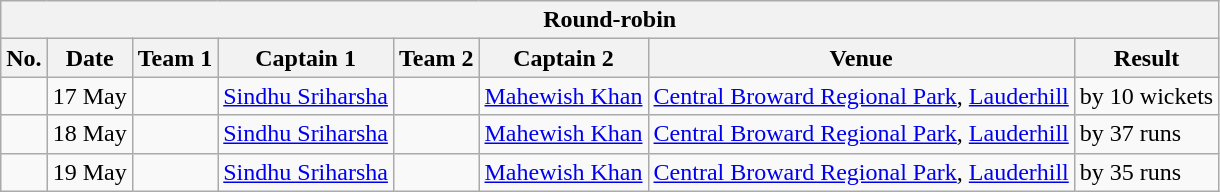<table class="wikitable">
<tr>
<th colspan="8">Round-robin</th>
</tr>
<tr>
<th>No.</th>
<th>Date</th>
<th>Team 1</th>
<th>Captain 1</th>
<th>Team 2</th>
<th>Captain 2</th>
<th>Venue</th>
<th>Result</th>
</tr>
<tr>
<td></td>
<td>17 May</td>
<td></td>
<td><a href='#'>Sindhu Sriharsha</a></td>
<td></td>
<td><a href='#'>Mahewish Khan</a></td>
<td><a href='#'>Central Broward Regional Park</a>, <a href='#'>Lauderhill</a></td>
<td> by 10 wickets</td>
</tr>
<tr>
<td></td>
<td>18 May</td>
<td></td>
<td><a href='#'>Sindhu Sriharsha</a></td>
<td></td>
<td><a href='#'>Mahewish Khan</a></td>
<td><a href='#'>Central Broward Regional Park</a>, <a href='#'>Lauderhill</a></td>
<td> by 37 runs</td>
</tr>
<tr>
<td></td>
<td>19 May</td>
<td></td>
<td><a href='#'>Sindhu Sriharsha</a></td>
<td></td>
<td><a href='#'>Mahewish Khan</a></td>
<td><a href='#'>Central Broward Regional Park</a>, <a href='#'>Lauderhill</a></td>
<td> by 35 runs</td>
</tr>
</table>
